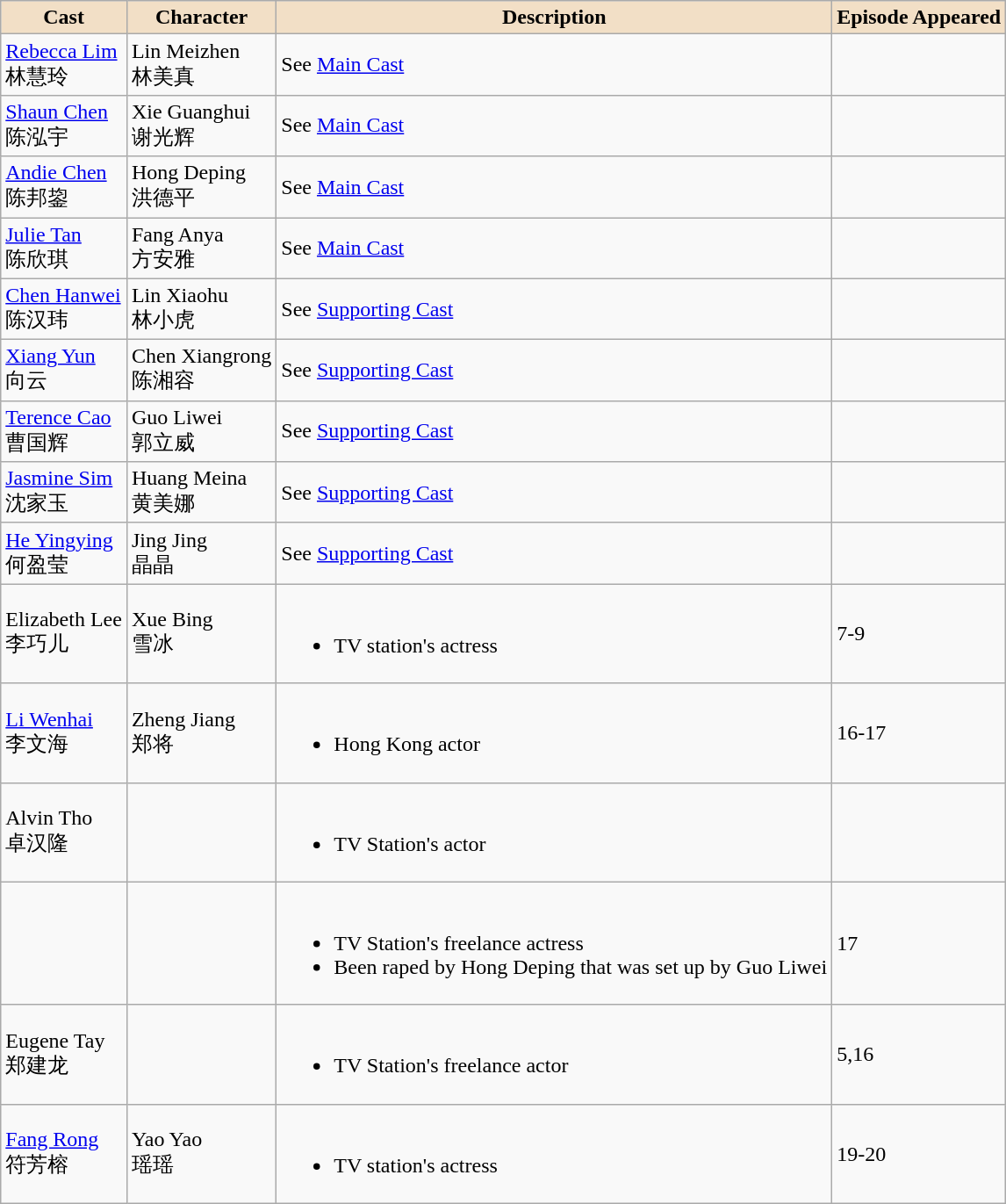<table class="wikitable">
<tr>
<th style="background:#f2dfc6">Cast</th>
<th style="background:#f2dfc6">Character</th>
<th style="background:#f2dfc6">Description</th>
<th style="background:#f2dfc6">Episode Appeared</th>
</tr>
<tr>
<td><a href='#'>Rebecca Lim</a> <br> 林慧玲</td>
<td>Lin Meizhen <br> 林美真</td>
<td>See <a href='#'>Main Cast</a></td>
<td></td>
</tr>
<tr>
<td><a href='#'>Shaun Chen</a> <br> 陈泓宇</td>
<td>Xie Guanghui <br> 谢光辉</td>
<td>See <a href='#'>Main Cast</a></td>
<td></td>
</tr>
<tr>
<td><a href='#'>Andie Chen</a> <br> 陈邦鋆</td>
<td>Hong Deping <br> 洪德平</td>
<td>See <a href='#'>Main Cast</a></td>
<td></td>
</tr>
<tr>
<td><a href='#'>Julie Tan</a> <br> 陈欣琪</td>
<td>Fang Anya <br> 方安雅</td>
<td>See <a href='#'>Main Cast</a></td>
<td></td>
</tr>
<tr>
<td><a href='#'>Chen Hanwei</a> <br> 陈汉玮</td>
<td>Lin Xiaohu <br> 林小虎</td>
<td>See <a href='#'>Supporting Cast</a></td>
<td></td>
</tr>
<tr>
<td><a href='#'>Xiang Yun</a> <br> 向云</td>
<td>Chen Xiangrong <br>陈湘容</td>
<td>See <a href='#'>Supporting Cast</a></td>
<td></td>
</tr>
<tr>
<td><a href='#'>Terence Cao</a> <br> 曹国辉</td>
<td>Guo Liwei <br>郭立威</td>
<td>See <a href='#'>Supporting Cast</a></td>
<td></td>
</tr>
<tr>
<td><a href='#'>Jasmine Sim</a> <br> 沈家玉</td>
<td>Huang Meina <br> 黄美娜</td>
<td>See <a href='#'>Supporting Cast</a></td>
<td></td>
</tr>
<tr>
<td><a href='#'>He Yingying</a> <br> 何盈莹</td>
<td>Jing Jing <br> 晶晶</td>
<td>See <a href='#'>Supporting Cast</a></td>
<td></td>
</tr>
<tr>
<td>Elizabeth Lee <br> 李巧儿</td>
<td>Xue Bing <br> 雪冰</td>
<td><br><ul><li>TV station's actress</li></ul></td>
<td>7-9</td>
</tr>
<tr>
<td><a href='#'>Li Wenhai</a> <br> 李文海</td>
<td>Zheng Jiang <br> 郑将</td>
<td><br><ul><li>Hong Kong actor</li></ul></td>
<td>16-17</td>
</tr>
<tr>
<td>Alvin Tho <br> 卓汉隆</td>
<td></td>
<td><br><ul><li>TV Station's actor</li></ul></td>
<td></td>
</tr>
<tr>
<td></td>
<td></td>
<td><br><ul><li>TV Station's freelance actress</li><li>Been raped by Hong Deping that was set up by Guo Liwei</li></ul></td>
<td>17</td>
</tr>
<tr>
<td>Eugene Tay <br> 郑建龙</td>
<td></td>
<td><br><ul><li>TV Station's freelance actor</li></ul></td>
<td>5,16</td>
</tr>
<tr>
<td><a href='#'>Fang Rong</a> <br> 符芳榕</td>
<td>Yao Yao <br> 瑶瑶</td>
<td><br><ul><li>TV station's actress</li></ul></td>
<td>19-20</td>
</tr>
</table>
